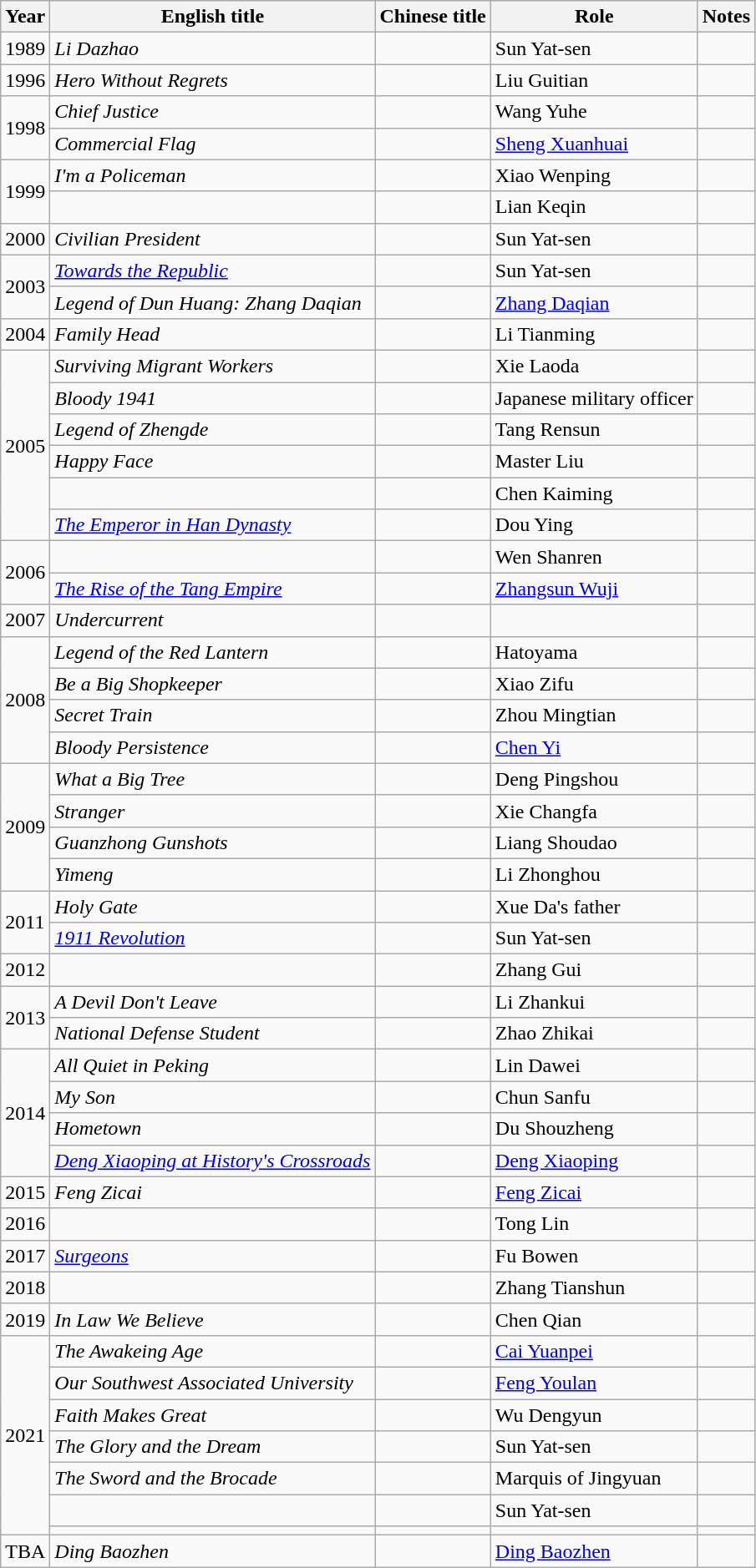<table class="wikitable">
<tr>
<th>Year</th>
<th>English title</th>
<th>Chinese title</th>
<th>Role</th>
<th>Notes</th>
</tr>
<tr>
<td>1989</td>
<td><em>Li Dazhao</em></td>
<td></td>
<td>Sun Yat-sen</td>
<td></td>
</tr>
<tr>
<td>1996</td>
<td><em>Hero Without Regrets</em></td>
<td></td>
<td>Liu Guitian</td>
<td></td>
</tr>
<tr>
<td rowspan="2">1998</td>
<td><em>Chief Justice</em></td>
<td></td>
<td>Wang Yuhe</td>
<td></td>
</tr>
<tr>
<td><em>Commercial Flag</em></td>
<td></td>
<td><a href='#'>Sheng Xuanhuai</a></td>
<td></td>
</tr>
<tr>
<td rowspan="2">1999</td>
<td><em>I'm a Policeman</em></td>
<td></td>
<td>Xiao Wenping</td>
<td></td>
</tr>
<tr>
<td></td>
<td></td>
<td>Lian Keqin</td>
<td></td>
</tr>
<tr>
<td>2000</td>
<td><em>Civilian President</em></td>
<td></td>
<td>Sun Yat-sen</td>
<td></td>
</tr>
<tr>
<td rowspan="2">2003</td>
<td><em><a href='#'>Towards the Republic</a></em></td>
<td></td>
<td>Sun Yat-sen</td>
<td></td>
</tr>
<tr>
<td><em>Legend of Dun Huang: Zhang Daqian</em></td>
<td></td>
<td><a href='#'>Zhang Daqian</a></td>
<td></td>
</tr>
<tr>
<td>2004</td>
<td><em>Family Head</em></td>
<td></td>
<td>Li Tianming</td>
<td></td>
</tr>
<tr>
<td rowspan="6">2005</td>
<td><em>Surviving Migrant Workers</em></td>
<td></td>
<td>Xie Laoda</td>
<td></td>
</tr>
<tr>
<td><em>Bloody 1941</em></td>
<td></td>
<td>Japanese military officer</td>
<td></td>
</tr>
<tr>
<td><em>Legend of Zhengde</em></td>
<td></td>
<td>Tang Rensun</td>
<td></td>
</tr>
<tr>
<td><em>Happy Face</em></td>
<td></td>
<td>Master Liu</td>
<td></td>
</tr>
<tr>
<td></td>
<td></td>
<td>Chen Kaiming</td>
<td></td>
</tr>
<tr>
<td><em><a href='#'>The Emperor in Han Dynasty</a></em></td>
<td></td>
<td>Dou Ying</td>
<td></td>
</tr>
<tr>
<td rowspan="2">2006</td>
<td></td>
<td></td>
<td>Wen Shanren</td>
<td></td>
</tr>
<tr>
<td><em><a href='#'>The Rise of the Tang Empire</a></em></td>
<td></td>
<td><a href='#'>Zhangsun Wuji</a></td>
<td></td>
</tr>
<tr>
<td>2007</td>
<td><em>Undercurrent</em></td>
<td></td>
<td></td>
<td></td>
</tr>
<tr>
<td rowspan="4">2008</td>
<td><em>Legend of the Red Lantern</em></td>
<td></td>
<td>Hatoyama</td>
<td></td>
</tr>
<tr>
<td><em>Be a Big Shopkeeper</em></td>
<td></td>
<td>Xiao Zifu</td>
<td></td>
</tr>
<tr>
<td><em>Secret Train</em></td>
<td></td>
<td>Zhou Mingtian</td>
<td></td>
</tr>
<tr>
<td><em>Bloody Persistence</em></td>
<td></td>
<td><a href='#'>Chen Yi</a></td>
<td></td>
</tr>
<tr>
<td rowspan="4">2009</td>
<td><em>What a Big Tree</em></td>
<td></td>
<td>Deng Pingshou</td>
<td></td>
</tr>
<tr>
<td><em>Stranger</em></td>
<td></td>
<td>Xie Changfa</td>
<td></td>
</tr>
<tr>
<td><em>Guanzhong Gunshots</em></td>
<td></td>
<td>Liang Shoudao</td>
<td></td>
</tr>
<tr>
<td><em>Yimeng</em></td>
<td></td>
<td>Li Zhonghou</td>
<td></td>
</tr>
<tr>
<td rowspan="2">2011</td>
<td><em>Holy Gate</em></td>
<td></td>
<td>Xue Da's father</td>
<td></td>
</tr>
<tr>
<td><em><a href='#'>1911 Revolution</a></em></td>
<td></td>
<td>Sun Yat-sen</td>
<td></td>
</tr>
<tr>
<td>2012</td>
<td></td>
<td></td>
<td>Zhang Gui</td>
<td></td>
</tr>
<tr>
<td rowspan="2">2013</td>
<td><em>A Devil Don't Leave</em></td>
<td></td>
<td>Li Zhankui</td>
<td></td>
</tr>
<tr>
<td><em>National Defense Student</em></td>
<td></td>
<td>Zhao Zhikai</td>
<td></td>
</tr>
<tr>
<td rowspan="4">2014</td>
<td><em>All Quiet in Peking</em></td>
<td></td>
<td>Lin Dawei</td>
<td></td>
</tr>
<tr>
<td><em>My Son</em></td>
<td></td>
<td>Chun Sanfu</td>
<td></td>
</tr>
<tr>
<td><em>Hometown</em></td>
<td></td>
<td>Du Shouzheng</td>
<td></td>
</tr>
<tr>
<td><em><a href='#'>Deng Xiaoping at History's Crossroads</a></em></td>
<td></td>
<td><a href='#'>Deng Xiaoping</a></td>
<td></td>
</tr>
<tr>
<td>2015</td>
<td><em>Feng Zicai</em></td>
<td></td>
<td><a href='#'>Feng Zicai</a></td>
<td></td>
</tr>
<tr>
<td>2016</td>
<td></td>
<td></td>
<td>Tong Lin</td>
<td></td>
</tr>
<tr>
<td>2017</td>
<td><em><a href='#'>Surgeons</a></em></td>
<td></td>
<td>Fu Bowen</td>
<td></td>
</tr>
<tr>
<td>2018</td>
<td></td>
<td></td>
<td>Zhang Tianshun</td>
<td></td>
</tr>
<tr>
<td>2019</td>
<td><em>In Law We Believe</em></td>
<td></td>
<td>Chen Qian</td>
<td></td>
</tr>
<tr>
<td rowspan="7">2021</td>
<td><em>The Awakeing Age</em></td>
<td></td>
<td><a href='#'>Cai Yuanpei</a></td>
<td></td>
</tr>
<tr>
<td><em>Our Southwest Associated University</em></td>
<td></td>
<td><a href='#'>Feng Youlan</a></td>
<td></td>
</tr>
<tr>
<td><em>Faith Makes Great</em></td>
<td></td>
<td>Wu Dengyun</td>
<td></td>
</tr>
<tr>
<td><em>The Glory and the Dream</em></td>
<td></td>
<td>Sun Yat-sen</td>
<td></td>
</tr>
<tr>
<td><em>The Sword and the Brocade</em></td>
<td></td>
<td>Marquis of Jingyuan</td>
<td></td>
</tr>
<tr>
<td></td>
<td></td>
<td>Sun Yat-sen</td>
<td></td>
</tr>
<tr>
<td></td>
<td></td>
<td></td>
<td></td>
</tr>
<tr>
<td>TBA</td>
<td><em>Ding Baozhen</em></td>
<td></td>
<td><a href='#'>Ding Baozhen</a></td>
<td></td>
</tr>
</table>
